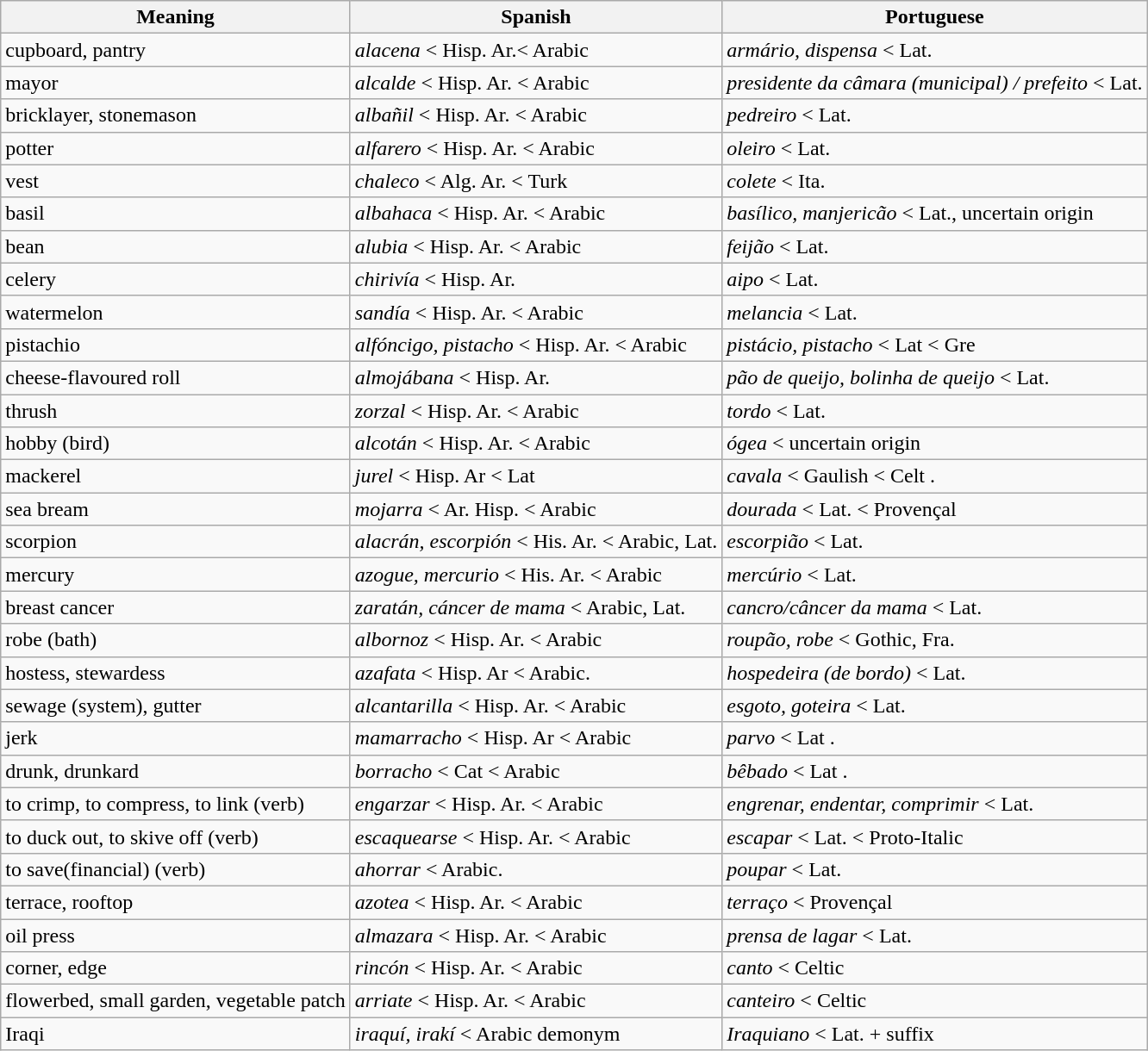<table class="wikitable">
<tr>
<th>Meaning</th>
<th>Spanish</th>
<th>Portuguese</th>
</tr>
<tr>
<td>cupboard, pantry</td>
<td><em>alacena</em> < Hisp. Ar.< Arabic </td>
<td><em>armário, dispensa</em> < Lat. </td>
</tr>
<tr>
<td>mayor</td>
<td><em>alcalde</em> < Hisp. Ar. < Arabic </td>
<td><em>presidente da câmara (municipal) / prefeito</em> < Lat. </td>
</tr>
<tr>
<td>bricklayer, stonemason</td>
<td><em>albañil</em> < Hisp. Ar. < Arabic </td>
<td><em>pedreiro</em> < Lat. </td>
</tr>
<tr>
<td>potter</td>
<td><em>alfarero</em> < Hisp. Ar. < Arabic </td>
<td><em>oleiro</em> < Lat. </td>
</tr>
<tr>
<td>vest</td>
<td><em>chaleco</em> < Alg. Ar. < Turk </td>
<td><em>colete</em> < Ita. </td>
</tr>
<tr>
<td>basil</td>
<td><em>albahaca</em> < Hisp. Ar. < Arabic </td>
<td><em>basílico, manjericão</em> < Lat., uncertain origin </td>
</tr>
<tr>
<td>bean</td>
<td><em>alubia</em> < Hisp. Ar. < Arabic </td>
<td><em>feijão</em> < Lat. </td>
</tr>
<tr>
<td>celery</td>
<td><em>chirivía</em> < Hisp. Ar. </td>
<td><em>aipo</em> < Lat. </td>
</tr>
<tr>
<td>watermelon</td>
<td><em>sandía</em> < Hisp. Ar. < Arabic </td>
<td><em>melancia</em> < Lat. </td>
</tr>
<tr>
<td>pistachio</td>
<td><em>alfóncigo, pistacho</em> < Hisp. Ar. < Arabic </td>
<td><em>pistácio, pistacho</em> < Lat < Gre </td>
</tr>
<tr>
<td>cheese-flavoured roll</td>
<td><em>almojábana</em> < Hisp. Ar. </td>
<td><em>pão de queijo, bolinha de queijo</em> < Lat. </td>
</tr>
<tr>
<td>thrush</td>
<td><em>zorzal</em> < Hisp. Ar. < Arabic </td>
<td><em>tordo</em> < Lat. </td>
</tr>
<tr>
<td>hobby (bird)</td>
<td><em>alcotán</em> < Hisp. Ar. < Arabic </td>
<td><em>ógea</em> < uncertain origin </td>
</tr>
<tr>
<td>mackerel</td>
<td><em>jurel</em> < Hisp. Ar < Lat </td>
<td><em>cavala</em> < Gaulish < Celt . </td>
</tr>
<tr>
<td>sea bream</td>
<td><em>mojarra</em> < Ar. Hisp. < Arabic </td>
<td><em>dourada</em> < Lat. < Provençal </td>
</tr>
<tr>
<td>scorpion</td>
<td><em>alacrán, escorpión</em> < His. Ar. < Arabic, Lat. </td>
<td><em>escorpião</em> < Lat. </td>
</tr>
<tr>
<td>mercury</td>
<td><em>azogue, mercurio</em> < His. Ar. < Arabic </td>
<td><em>mercúrio</em> < Lat. </td>
</tr>
<tr>
<td>breast cancer</td>
<td><em>zaratán, cáncer de mama</em> < Arabic, Lat. </td>
<td><em>cancro/câncer da mama</em> < Lat. </td>
</tr>
<tr>
<td>robe (bath)</td>
<td><em>albornoz</em> <  Hisp. Ar. < Arabic </td>
<td><em>roupão, robe</em> < Gothic, Fra. </td>
</tr>
<tr>
<td>hostess, stewardess</td>
<td><em>azafata</em> < Hisp. Ar < Arabic. </td>
<td><em>hospedeira (de bordo)</em> < Lat. </td>
</tr>
<tr>
<td>sewage (system), gutter</td>
<td><em>alcantarilla</em> < Hisp. Ar. < Arabic </td>
<td><em>esgoto, goteira</em> < Lat. </td>
</tr>
<tr>
<td>jerk</td>
<td><em>mamarracho</em> < Hisp. Ar < Arabic </td>
<td><em>parvo</em> < Lat . </td>
</tr>
<tr>
<td>drunk, drunkard</td>
<td><em>borracho</em> < Cat < Arabic </td>
<td><em>bêbado</em> < Lat . </td>
</tr>
<tr>
<td>to crimp, to compress, to link (verb)</td>
<td><em>engarzar</em> < Hisp. Ar. < Arabic </td>
<td><em>engrenar, endentar, comprimir</em> < Lat. </td>
</tr>
<tr>
<td>to duck out, to skive off  (verb)</td>
<td><em>escaquearse</em> < Hisp. Ar. < Arabic </td>
<td><em>escapar</em> < Lat. < Proto-Italic </td>
</tr>
<tr>
<td>to save(financial) (verb)</td>
<td><em>ahorrar</em> < Arabic. </td>
<td><em>poupar </em> < Lat. </td>
</tr>
<tr>
<td>terrace, rooftop</td>
<td><em>azotea</em> < Hisp. Ar. < Arabic </td>
<td><em>terraço</em> < Provençal </td>
</tr>
<tr>
<td>oil press</td>
<td><em>almazara</em> < Hisp. Ar. < Arabic </td>
<td><em>prensa de lagar</em> < Lat. </td>
</tr>
<tr>
<td>corner, edge</td>
<td><em>rincón</em> < Hisp. Ar. < Arabic </td>
<td><em>canto</em> < Celtic </td>
</tr>
<tr>
<td>flowerbed, small garden, vegetable patch</td>
<td><em>arriate</em> < Hisp. Ar. < Arabic </td>
<td><em>canteiro</em> < Celtic </td>
</tr>
<tr>
<td>Iraqi</td>
<td><em>iraquí, irakí</em> < Arabic demonym </td>
<td><em>Iraquiano</em> < Lat. + suffix </td>
</tr>
</table>
